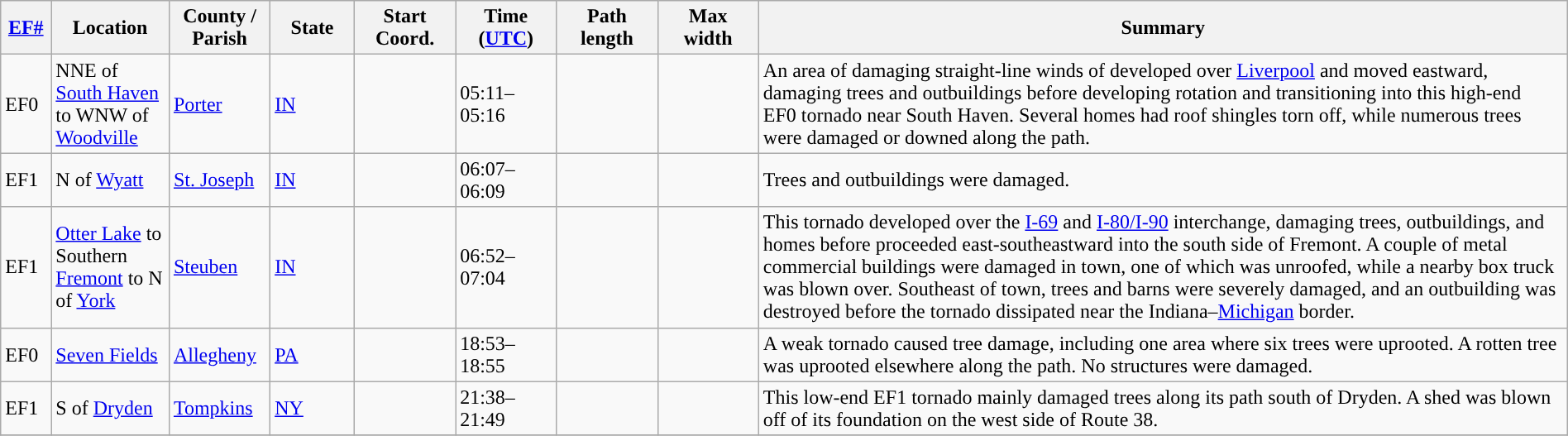<table class="wikitable sortable" style="width:100%;">
<tr>
<th scope="col"  style="width:3%; text-align:center;"><a href='#'>EF#</a></th>
<th scope="col"  style="width:7%; text-align:center;" class="unsortable">Location</th>
<th scope="col"  style="width:6%; text-align:center;" class="unsortable">County / Parish</th>
<th scope="col"  style="width:5%; text-align:center;">State</th>
<th scope="col"  style="width:6%; text-align:center;">Start Coord.</th>
<th scope="col"  style="width:6%; text-align:center;">Time (<a href='#'>UTC</a>)</th>
<th scope="col"  style="width:6%; text-align:center;">Path length</th>
<th scope="col"  style="width:6%; text-align:center;">Max width</th>
<th scope="col" class="unsortable" style="width:48%; text-align:center;">Summary</th>
</tr>
<tr>
<td>EF0</td>
<td>NNE of <a href='#'>South Haven</a> to WNW of <a href='#'>Woodville</a></td>
<td><a href='#'>Porter</a></td>
<td><a href='#'>IN</a></td>
<td></td>
<td>05:11–05:16</td>
<td></td>
<td></td>
<td>An area of damaging straight-line winds of  developed over <a href='#'>Liverpool</a> and moved eastward, damaging trees and outbuildings before developing rotation and transitioning into this high-end EF0 tornado near South Haven. Several homes had roof shingles torn off, while numerous trees were damaged or downed along the path.</td>
</tr>
<tr>
<td>EF1</td>
<td>N of <a href='#'>Wyatt</a></td>
<td><a href='#'>St. Joseph</a></td>
<td><a href='#'>IN</a></td>
<td></td>
<td>06:07–06:09</td>
<td></td>
<td></td>
<td>Trees and outbuildings were damaged.</td>
</tr>
<tr>
<td>EF1</td>
<td><a href='#'>Otter Lake</a> to Southern <a href='#'>Fremont</a> to N of <a href='#'>York</a></td>
<td><a href='#'>Steuben</a></td>
<td><a href='#'>IN</a></td>
<td></td>
<td>06:52–07:04</td>
<td></td>
<td></td>
<td>This tornado developed over the <a href='#'>I-69</a> and <a href='#'>I-80/I-90</a> interchange, damaging trees, outbuildings, and homes before proceeded east-southeastward into the south side of Fremont. A couple of metal commercial buildings were damaged in town, one of which was unroofed, while a nearby box truck was blown over. Southeast of town, trees and barns were severely damaged, and an outbuilding was destroyed before the tornado dissipated near the Indiana–<a href='#'>Michigan</a> border.</td>
</tr>
<tr>
<td>EF0</td>
<td><a href='#'>Seven Fields</a></td>
<td><a href='#'>Allegheny</a></td>
<td><a href='#'>PA</a></td>
<td></td>
<td>18:53–18:55</td>
<td></td>
<td></td>
<td>A weak tornado caused tree damage, including one area where six trees were uprooted. A rotten tree was uprooted elsewhere along the path. No structures were damaged.</td>
</tr>
<tr>
<td>EF1</td>
<td>S of <a href='#'>Dryden</a></td>
<td><a href='#'>Tompkins</a></td>
<td><a href='#'>NY</a></td>
<td></td>
<td>21:38–21:49</td>
<td></td>
<td></td>
<td>This low-end EF1 tornado mainly damaged trees along its path south of Dryden. A shed was blown off of its foundation on the west side of Route 38.</td>
</tr>
<tr>
</tr>
</table>
